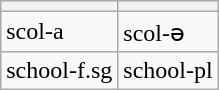<table class="wikitable">
<tr>
<th></th>
<th></th>
</tr>
<tr>
<td>scol-a</td>
<td>scol-ə</td>
</tr>
<tr>
<td>school-f.sg</td>
<td>school-pl</td>
</tr>
</table>
